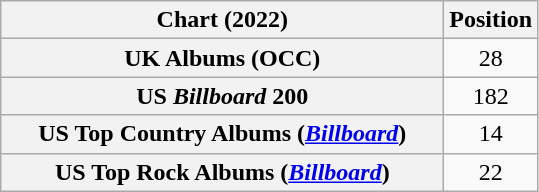<table class="wikitable sortable plainrowheaders" style="text-align:center;">
<tr>
<th scope="col" style="width:18em;">Chart (2022)</th>
<th scope="col">Position</th>
</tr>
<tr>
<th scope="row">UK Albums (OCC)</th>
<td>28</td>
</tr>
<tr>
<th scope="row">US <em>Billboard</em> 200</th>
<td>182</td>
</tr>
<tr>
<th scope="row">US Top Country Albums (<em><a href='#'>Billboard</a></em>)</th>
<td>14</td>
</tr>
<tr>
<th scope="row">US Top Rock Albums (<em><a href='#'>Billboard</a></em>)</th>
<td>22</td>
</tr>
</table>
